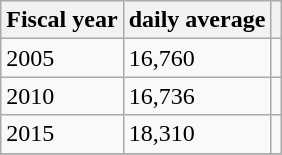<table class="wikitable">
<tr>
<th>Fiscal year</th>
<th>daily average</th>
<th></th>
</tr>
<tr>
<td>2005</td>
<td>16,760</td>
<td></td>
</tr>
<tr>
<td>2010</td>
<td>16,736</td>
<td></td>
</tr>
<tr>
<td>2015</td>
<td>18,310</td>
<td></td>
</tr>
<tr>
</tr>
</table>
